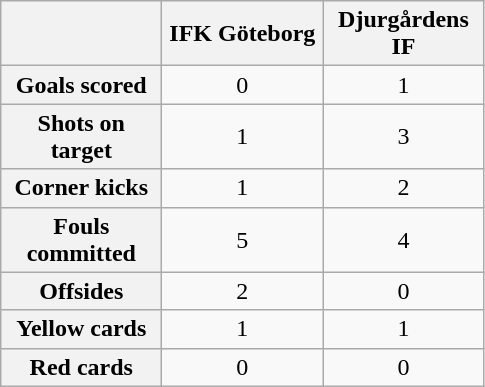<table class="wikitable plainrowheaders" style="text-align:center">
<tr>
<th scope=col width=100></th>
<th scope=col width=100>IFK Göteborg</th>
<th scope=col width=100>Djurgårdens IF</th>
</tr>
<tr>
<th scope=row>Goals scored</th>
<td>0</td>
<td>1</td>
</tr>
<tr>
<th scope=row>Shots on target</th>
<td>1</td>
<td>3</td>
</tr>
<tr>
<th scope=row>Corner kicks</th>
<td>1</td>
<td>2</td>
</tr>
<tr>
<th scope=row>Fouls committed</th>
<td>5</td>
<td>4</td>
</tr>
<tr>
<th scope=row>Offsides</th>
<td>2</td>
<td>0</td>
</tr>
<tr>
<th scope=row>Yellow cards</th>
<td>1</td>
<td>1</td>
</tr>
<tr>
<th scope=row>Red cards</th>
<td>0</td>
<td>0</td>
</tr>
</table>
